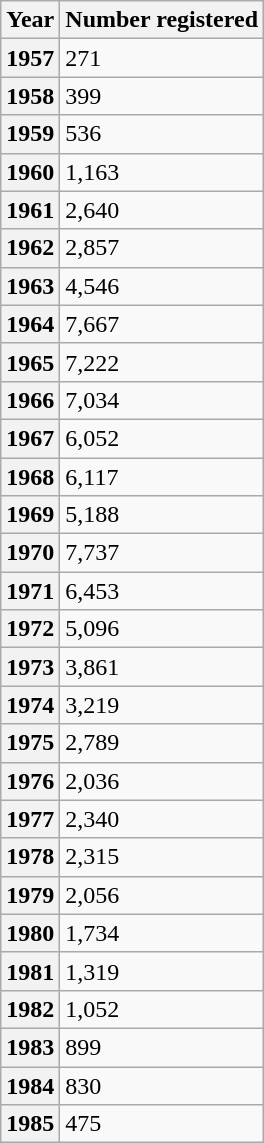<table class="wikitable floatright sortable mw-collapsible mw-collapsed">
<tr>
<th scope="col">Year</th>
<th scope="col">Number registered</th>
</tr>
<tr>
<th scope="row">1957</th>
<td>271</td>
</tr>
<tr>
<th scope="row">1958</th>
<td>399</td>
</tr>
<tr>
<th scope="row">1959</th>
<td>536</td>
</tr>
<tr>
<th scope="row">1960</th>
<td>1,163</td>
</tr>
<tr>
<th scope="row">1961</th>
<td>2,640</td>
</tr>
<tr>
<th scope="row">1962</th>
<td>2,857</td>
</tr>
<tr>
<th scope="row">1963</th>
<td>4,546</td>
</tr>
<tr>
<th scope="row">1964</th>
<td>7,667</td>
</tr>
<tr>
<th scope="row">1965</th>
<td>7,222</td>
</tr>
<tr>
<th scope="row">1966</th>
<td>7,034</td>
</tr>
<tr>
<th scope="row">1967</th>
<td>6,052</td>
</tr>
<tr>
<th scope="row">1968</th>
<td>6,117</td>
</tr>
<tr>
<th scope="row">1969</th>
<td>5,188</td>
</tr>
<tr>
<th scope="row">1970</th>
<td>7,737</td>
</tr>
<tr>
<th scope="row">1971</th>
<td>6,453</td>
</tr>
<tr>
<th scope="row">1972</th>
<td>5,096</td>
</tr>
<tr>
<th scope="row">1973</th>
<td>3,861</td>
</tr>
<tr>
<th scope="row">1974</th>
<td>3,219</td>
</tr>
<tr>
<th scope="row">1975</th>
<td>2,789</td>
</tr>
<tr>
<th scope="row">1976</th>
<td>2,036</td>
</tr>
<tr>
<th scope="row">1977</th>
<td>2,340</td>
</tr>
<tr>
<th scope="row">1978</th>
<td>2,315</td>
</tr>
<tr>
<th scope="row">1979</th>
<td>2,056</td>
</tr>
<tr>
<th scope="row">1980</th>
<td>1,734</td>
</tr>
<tr>
<th scope="row">1981</th>
<td>1,319</td>
</tr>
<tr>
<th scope="row">1982</th>
<td>1,052</td>
</tr>
<tr>
<th scope="row">1983</th>
<td>899</td>
</tr>
<tr>
<th scope="row">1984</th>
<td>830</td>
</tr>
<tr>
<th scope="row">1985</th>
<td>475</td>
</tr>
</table>
